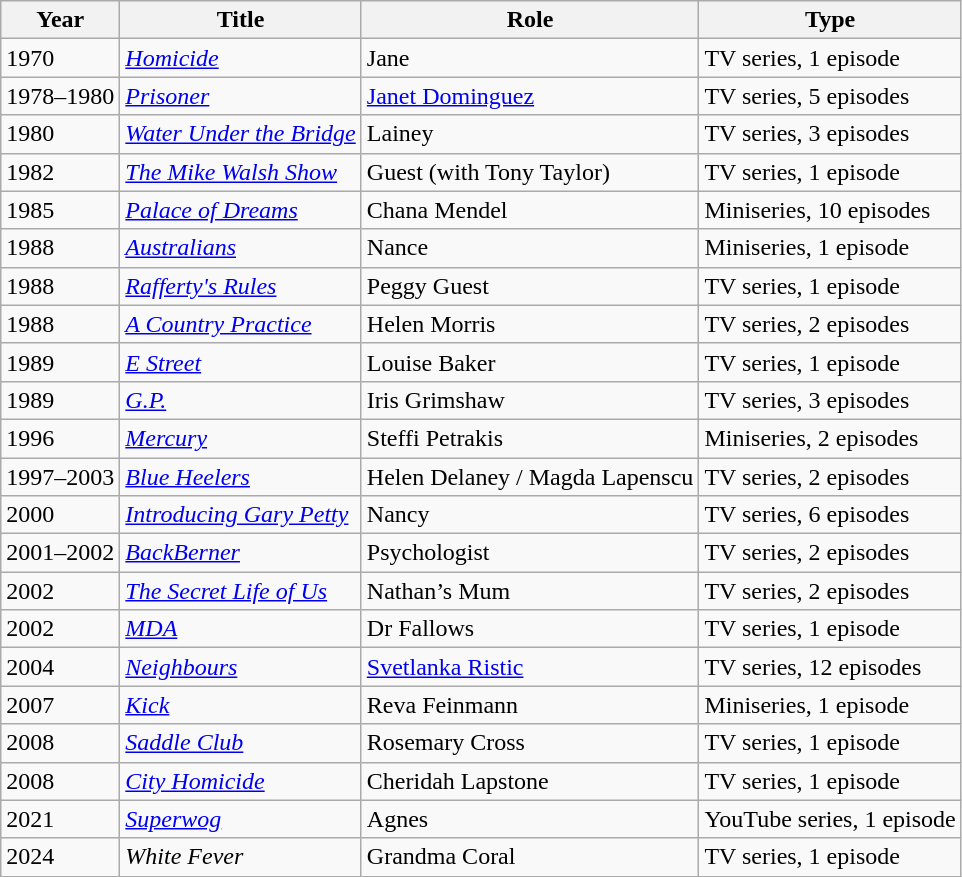<table class="wikitable">
<tr>
<th>Year</th>
<th>Title</th>
<th>Role</th>
<th>Type</th>
</tr>
<tr>
<td>1970</td>
<td><em><a href='#'>Homicide</a></em></td>
<td>Jane</td>
<td>TV series, 1 episode</td>
</tr>
<tr>
<td>1978–1980</td>
<td><em><a href='#'>Prisoner</a></em></td>
<td><a href='#'>Janet Dominguez</a></td>
<td>TV series, 5 episodes</td>
</tr>
<tr>
<td>1980</td>
<td><em><a href='#'>Water Under the Bridge</a></em></td>
<td>Lainey</td>
<td>TV series, 3 episodes</td>
</tr>
<tr>
<td>1982</td>
<td><em><a href='#'>The Mike Walsh Show</a></em></td>
<td>Guest (with Tony Taylor)</td>
<td>TV series, 1 episode</td>
</tr>
<tr>
<td>1985</td>
<td><em><a href='#'>Palace of Dreams</a></em></td>
<td>Chana Mendel</td>
<td>Miniseries, 10 episodes</td>
</tr>
<tr>
<td>1988</td>
<td><em><a href='#'>Australians</a></em></td>
<td>Nance</td>
<td>Miniseries, 1 episode</td>
</tr>
<tr>
<td>1988</td>
<td><em><a href='#'>Rafferty's Rules</a></em></td>
<td>Peggy Guest</td>
<td>TV series, 1 episode</td>
</tr>
<tr>
<td>1988</td>
<td><em><a href='#'>A Country Practice</a></em></td>
<td>Helen Morris</td>
<td>TV series, 2 episodes</td>
</tr>
<tr>
<td>1989</td>
<td><em><a href='#'>E Street</a></em></td>
<td>Louise Baker</td>
<td>TV series, 1 episode</td>
</tr>
<tr>
<td>1989</td>
<td><em><a href='#'>G.P.</a></em></td>
<td>Iris Grimshaw</td>
<td>TV series, 3 episodes</td>
</tr>
<tr>
<td>1996</td>
<td><em><a href='#'>Mercury</a></em></td>
<td>Steffi Petrakis</td>
<td>Miniseries, 2 episodes</td>
</tr>
<tr>
<td>1997–2003</td>
<td><em><a href='#'>Blue Heelers</a></em></td>
<td>Helen Delaney / Magda Lapenscu</td>
<td>TV series, 2 episodes</td>
</tr>
<tr>
<td>2000</td>
<td><em><a href='#'>Introducing Gary Petty</a></em></td>
<td>Nancy</td>
<td>TV series, 6 episodes</td>
</tr>
<tr>
<td>2001–2002</td>
<td><em><a href='#'>BackBerner</a></em></td>
<td>Psychologist</td>
<td>TV series, 2 episodes</td>
</tr>
<tr>
<td>2002</td>
<td><em><a href='#'>The Secret Life of Us</a></em></td>
<td>Nathan’s Mum</td>
<td>TV series, 2 episodes</td>
</tr>
<tr>
<td>2002</td>
<td><em><a href='#'>MDA</a></em></td>
<td>Dr Fallows</td>
<td>TV series, 1 episode</td>
</tr>
<tr>
<td>2004</td>
<td><em><a href='#'>Neighbours</a></em></td>
<td><a href='#'>Svetlanka Ristic</a></td>
<td>TV series, 12 episodes</td>
</tr>
<tr>
<td>2007</td>
<td><em><a href='#'>Kick</a></em></td>
<td>Reva Feinmann</td>
<td>Miniseries, 1 episode</td>
</tr>
<tr>
<td>2008</td>
<td><em><a href='#'>Saddle Club</a></em></td>
<td>Rosemary Cross</td>
<td>TV series, 1 episode</td>
</tr>
<tr>
<td>2008</td>
<td><em><a href='#'>City Homicide</a></em></td>
<td>Cheridah Lapstone</td>
<td>TV series, 1 episode</td>
</tr>
<tr>
<td>2021</td>
<td><em><a href='#'>Superwog</a></em></td>
<td>Agnes</td>
<td>YouTube series, 1 episode</td>
</tr>
<tr>
<td>2024</td>
<td><em>White Fever</em></td>
<td>Grandma Coral</td>
<td>TV series, 1 episode</td>
</tr>
</table>
